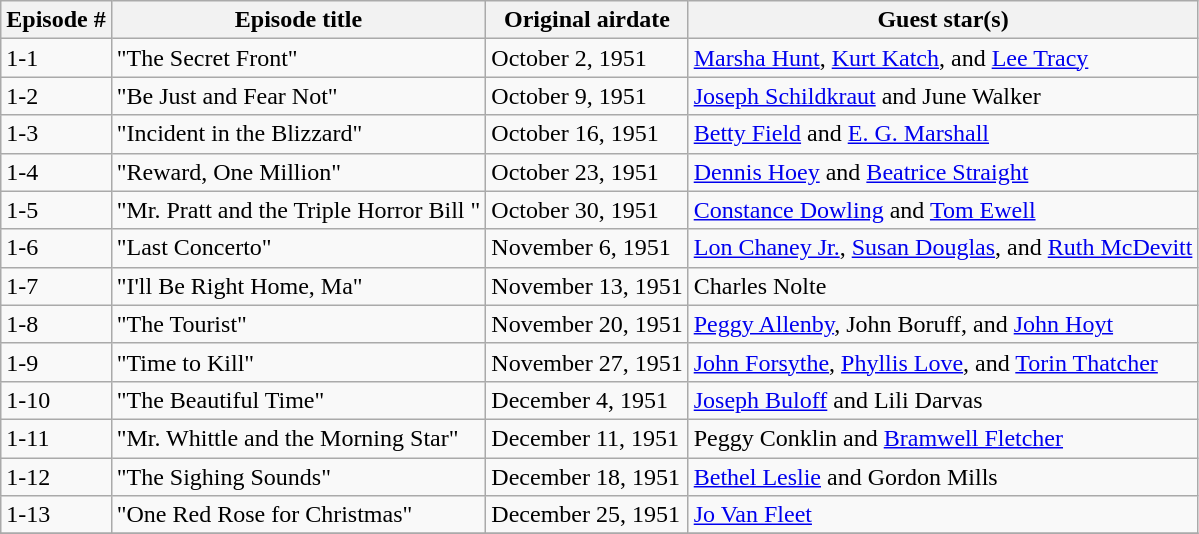<table class="wikitable">
<tr>
<th>Episode #</th>
<th>Episode title</th>
<th>Original airdate</th>
<th>Guest star(s)</th>
</tr>
<tr>
<td>1-1</td>
<td>"The Secret Front"</td>
<td>October 2, 1951</td>
<td><a href='#'>Marsha Hunt</a>, <a href='#'>Kurt Katch</a>, and <a href='#'>Lee Tracy</a></td>
</tr>
<tr>
<td>1-2</td>
<td>"Be Just and Fear Not"</td>
<td>October 9, 1951</td>
<td><a href='#'>Joseph Schildkraut</a> and June Walker</td>
</tr>
<tr>
<td>1-3</td>
<td>"Incident in the Blizzard"</td>
<td>October 16, 1951</td>
<td><a href='#'>Betty Field</a> and <a href='#'>E. G. Marshall</a></td>
</tr>
<tr>
<td>1-4</td>
<td>"Reward, One Million"</td>
<td>October 23, 1951</td>
<td><a href='#'>Dennis Hoey</a> and <a href='#'>Beatrice Straight</a></td>
</tr>
<tr>
<td>1-5</td>
<td>"Mr. Pratt and the Triple Horror Bill "</td>
<td>October 30, 1951</td>
<td><a href='#'>Constance Dowling</a> and <a href='#'>Tom Ewell</a></td>
</tr>
<tr>
<td>1-6</td>
<td>"Last Concerto"</td>
<td>November 6, 1951</td>
<td><a href='#'>Lon Chaney Jr.</a>, <a href='#'>Susan Douglas</a>, and <a href='#'>Ruth McDevitt</a></td>
</tr>
<tr>
<td>1-7</td>
<td>"I'll Be Right Home, Ma"</td>
<td>November 13, 1951</td>
<td>Charles Nolte</td>
</tr>
<tr>
<td>1-8</td>
<td>"The Tourist"</td>
<td>November 20, 1951</td>
<td><a href='#'>Peggy Allenby</a>, John Boruff, and <a href='#'>John Hoyt</a></td>
</tr>
<tr>
<td>1-9</td>
<td>"Time to Kill"</td>
<td>November 27, 1951</td>
<td><a href='#'>John Forsythe</a>, <a href='#'>Phyllis Love</a>, and <a href='#'>Torin Thatcher</a></td>
</tr>
<tr>
<td>1-10</td>
<td>"The Beautiful Time"</td>
<td>December 4, 1951</td>
<td><a href='#'>Joseph Buloff</a> and Lili Darvas</td>
</tr>
<tr>
<td>1-11</td>
<td>"Mr. Whittle and the Morning Star"</td>
<td>December 11, 1951</td>
<td>Peggy Conklin and <a href='#'>Bramwell Fletcher</a></td>
</tr>
<tr>
<td>1-12</td>
<td>"The Sighing Sounds"</td>
<td>December 18, 1951</td>
<td><a href='#'>Bethel Leslie</a> and Gordon Mills</td>
</tr>
<tr>
<td>1-13</td>
<td>"One Red Rose for Christmas"</td>
<td>December 25, 1951</td>
<td><a href='#'>Jo Van Fleet</a></td>
</tr>
<tr>
</tr>
</table>
